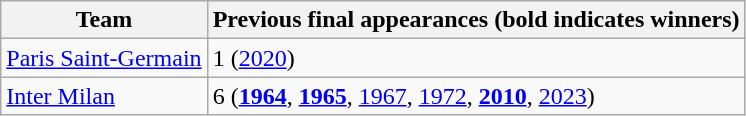<table class="wikitable">
<tr>
<th>Team</th>
<th>Previous final appearances (bold indicates winners)</th>
</tr>
<tr>
<td> <a href='#'>Paris Saint-Germain</a></td>
<td>1 (<a href='#'>2020</a>)</td>
</tr>
<tr>
<td> <a href='#'>Inter Milan</a></td>
<td>6 (<strong><a href='#'>1964</a></strong>, <strong><a href='#'>1965</a></strong>, <a href='#'>1967</a>, <a href='#'>1972</a>, <strong><a href='#'>2010</a></strong>, <a href='#'>2023</a>)</td>
</tr>
</table>
